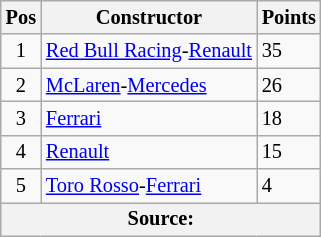<table class="wikitable" style="font-size: 85%;">
<tr>
<th>Pos</th>
<th>Constructor</th>
<th>Points</th>
</tr>
<tr>
<td align="center">1</td>
<td> <a href='#'>Red Bull Racing</a>-<a href='#'>Renault</a></td>
<td>35</td>
</tr>
<tr>
<td align="center">2</td>
<td> <a href='#'>McLaren</a>-<a href='#'>Mercedes</a></td>
<td>26</td>
</tr>
<tr>
<td align="center">3</td>
<td> <a href='#'>Ferrari</a></td>
<td>18</td>
</tr>
<tr>
<td align="center">4</td>
<td> <a href='#'>Renault</a></td>
<td>15</td>
</tr>
<tr>
<td align="center">5</td>
<td> <a href='#'>Toro Rosso</a>-<a href='#'>Ferrari</a></td>
<td>4</td>
</tr>
<tr>
<th colspan=3>Source:</th>
</tr>
</table>
